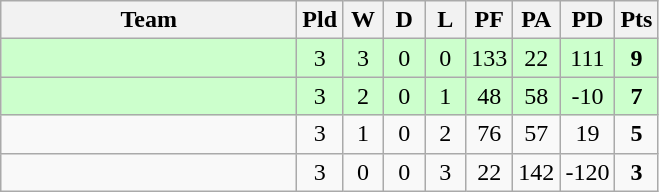<table class="wikitable" style="text-align:center;">
<tr>
<th width="190">Team</th>
<th width="20" abbr="Played">Pld</th>
<th width="20" abbr="Won">W</th>
<th width="20" abbr="Drawn">D</th>
<th width="20" abbr="Lost">L</th>
<th width="20" abbr="Points for">PF</th>
<th width="20" abbr="Points against">PA</th>
<th width="25" abbr="Points difference">PD</th>
<th width="20" abbr="Points">Pts</th>
</tr>
<tr style="background:#ccffcc">
<td align="left"></td>
<td>3</td>
<td>3</td>
<td>0</td>
<td>0</td>
<td>133</td>
<td>22</td>
<td>111</td>
<td><strong>9</strong></td>
</tr>
<tr style="background:#ccffcc">
<td align="left"></td>
<td>3</td>
<td>2</td>
<td>0</td>
<td>1</td>
<td>48</td>
<td>58</td>
<td>-10</td>
<td><strong>7</strong></td>
</tr>
<tr>
<td align="left"></td>
<td>3</td>
<td>1</td>
<td>0</td>
<td>2</td>
<td>76</td>
<td>57</td>
<td>19</td>
<td><strong>5</strong></td>
</tr>
<tr>
<td align="left"></td>
<td>3</td>
<td>0</td>
<td>0</td>
<td>3</td>
<td>22</td>
<td>142</td>
<td>-120</td>
<td><strong>3</strong></td>
</tr>
</table>
